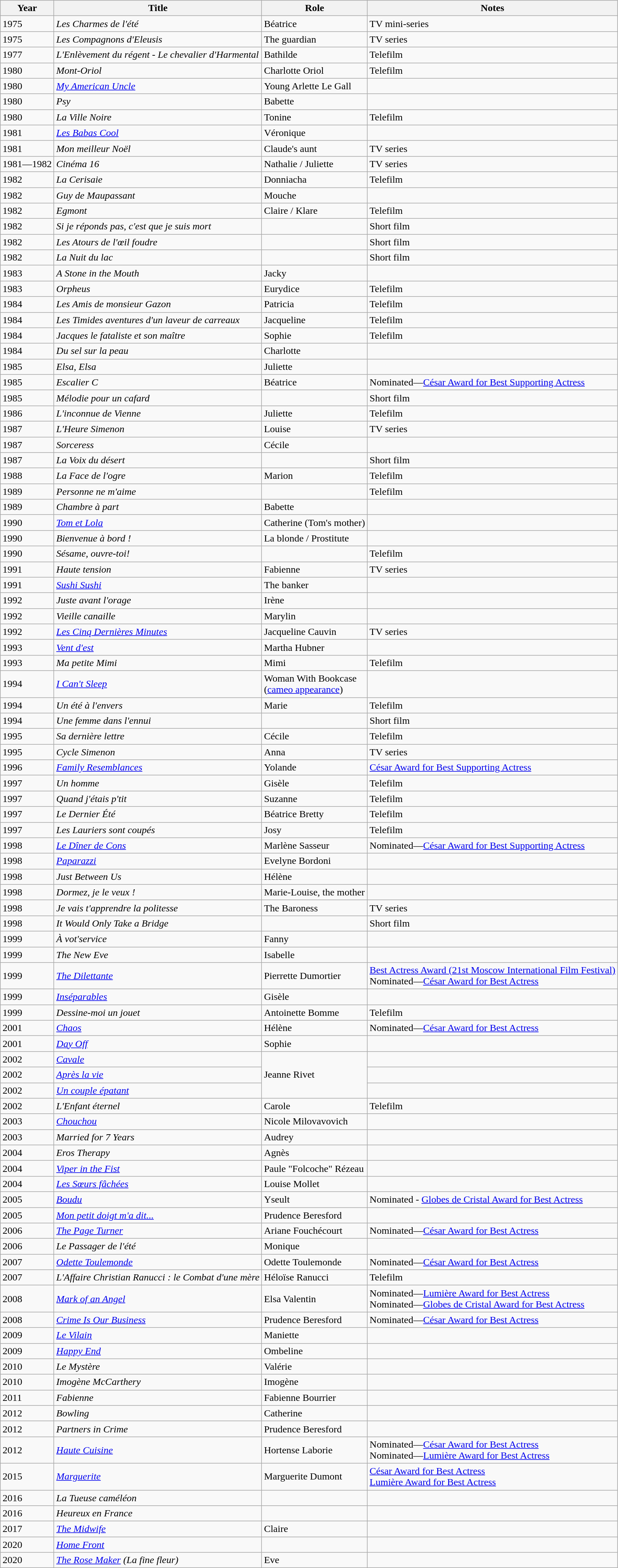<table class="wikitable sortable">
<tr>
<th>Year</th>
<th>Title</th>
<th>Role</th>
<th class="unsortable">Notes</th>
</tr>
<tr>
<td>1975</td>
<td><em>Les Charmes de l'été</em></td>
<td>Béatrice</td>
<td>TV mini-series</td>
</tr>
<tr>
<td>1975</td>
<td><em>Les Compagnons d'Eleusis</em></td>
<td>The guardian</td>
<td>TV series</td>
</tr>
<tr>
<td>1977</td>
<td><em>L'Enlèvement du régent - Le chevalier d'Harmental</em></td>
<td>Bathilde</td>
<td>Telefilm</td>
</tr>
<tr>
<td>1980</td>
<td><em>Mont-Oriol</em></td>
<td>Charlotte Oriol</td>
<td>Telefilm</td>
</tr>
<tr>
<td>1980</td>
<td><em><a href='#'>My American Uncle</a></em></td>
<td>Young Arlette Le Gall</td>
<td></td>
</tr>
<tr>
<td>1980</td>
<td><em>Psy</em></td>
<td>Babette</td>
<td></td>
</tr>
<tr>
<td>1980</td>
<td><em>La Ville Noire</em></td>
<td>Tonine</td>
<td>Telefilm</td>
</tr>
<tr>
<td>1981</td>
<td><em><a href='#'>Les Babas Cool</a></em></td>
<td>Véronique</td>
<td></td>
</tr>
<tr>
<td>1981</td>
<td><em>Mon meilleur Noël</em></td>
<td>Claude's aunt</td>
<td>TV series</td>
</tr>
<tr>
<td>1981—1982</td>
<td><em>Cinéma 16</em></td>
<td>Nathalie / Juliette</td>
<td>TV series</td>
</tr>
<tr>
<td>1982</td>
<td><em>La Cerisaie</em></td>
<td>Donniacha</td>
<td>Telefilm</td>
</tr>
<tr>
<td>1982</td>
<td><em>Guy de Maupassant</em></td>
<td>Mouche</td>
<td></td>
</tr>
<tr>
<td>1982</td>
<td><em>Egmont</em></td>
<td>Claire / Klare</td>
<td>Telefilm</td>
</tr>
<tr>
<td>1982</td>
<td><em>Si je réponds pas, c'est que je suis mort</em></td>
<td></td>
<td>Short film</td>
</tr>
<tr>
<td>1982</td>
<td><em>Les Atours de l'œil foudre</em></td>
<td></td>
<td>Short film</td>
</tr>
<tr>
<td>1982</td>
<td><em>La Nuit du lac</em></td>
<td></td>
<td>Short film</td>
</tr>
<tr>
<td>1983</td>
<td><em>A Stone in the Mouth</em></td>
<td>Jacky</td>
<td></td>
</tr>
<tr>
<td>1983</td>
<td><em>Orpheus</em></td>
<td>Eurydice</td>
<td>Telefilm</td>
</tr>
<tr>
<td>1984</td>
<td><em>Les Amis de monsieur Gazon</em></td>
<td>Patricia</td>
<td>Telefilm</td>
</tr>
<tr>
<td>1984</td>
<td><em>Les Timides aventures d'un laveur de carreaux</em></td>
<td>Jacqueline</td>
<td>Telefilm</td>
</tr>
<tr>
<td>1984</td>
<td><em>Jacques le fataliste et son maître</em></td>
<td>Sophie</td>
<td>Telefilm</td>
</tr>
<tr>
<td>1984</td>
<td><em>Du sel sur la peau</em></td>
<td>Charlotte</td>
<td></td>
</tr>
<tr>
<td>1985</td>
<td><em>Elsa, Elsa</em></td>
<td>Juliette</td>
<td></td>
</tr>
<tr>
<td>1985</td>
<td><em>Escalier C</em></td>
<td>Béatrice</td>
<td>Nominated—<a href='#'>César Award for Best Supporting Actress</a></td>
</tr>
<tr>
<td>1985</td>
<td><em>Mélodie pour un cafard</em></td>
<td></td>
<td>Short film</td>
</tr>
<tr>
<td>1986</td>
<td><em>L'inconnue de Vienne</em></td>
<td>Juliette</td>
<td>Telefilm</td>
</tr>
<tr>
<td>1987</td>
<td><em>L'Heure Simenon</em></td>
<td>Louise</td>
<td>TV series</td>
</tr>
<tr>
<td>1987</td>
<td><em>Sorceress</em></td>
<td>Cécile</td>
<td></td>
</tr>
<tr>
<td>1987</td>
<td><em>La Voix du désert</em></td>
<td></td>
<td>Short film</td>
</tr>
<tr>
<td>1988</td>
<td><em>La Face de l'ogre</em></td>
<td>Marion</td>
<td>Telefilm</td>
</tr>
<tr>
<td>1989</td>
<td><em>Personne ne m'aime</em></td>
<td></td>
<td>Telefilm</td>
</tr>
<tr>
<td>1989</td>
<td><em>Chambre à part</em></td>
<td>Babette</td>
<td></td>
</tr>
<tr>
<td>1990</td>
<td><em><a href='#'>Tom et Lola</a></em></td>
<td>Catherine (Tom's mother)</td>
<td></td>
</tr>
<tr>
<td>1990</td>
<td><em>Bienvenue à bord !</em></td>
<td>La blonde / Prostitute</td>
<td></td>
</tr>
<tr>
<td>1990</td>
<td><em>Sésame, ouvre-toi!</em></td>
<td></td>
<td>Telefilm</td>
</tr>
<tr>
<td>1991</td>
<td><em>Haute tension</em></td>
<td>Fabienne</td>
<td>TV series</td>
</tr>
<tr>
<td>1991</td>
<td><em><a href='#'>Sushi Sushi</a></em></td>
<td>The banker</td>
<td></td>
</tr>
<tr>
<td>1992</td>
<td><em>Juste avant l'orage</em></td>
<td>Irène</td>
<td></td>
</tr>
<tr>
<td>1992</td>
<td><em>Vieille canaille</em></td>
<td>Marylin</td>
<td></td>
</tr>
<tr>
<td>1992</td>
<td><em><a href='#'>Les Cinq Dernières Minutes</a></em></td>
<td>Jacqueline Cauvin</td>
<td>TV series</td>
</tr>
<tr>
<td>1993</td>
<td><em><a href='#'>Vent d'est</a></em></td>
<td>Martha Hubner</td>
<td></td>
</tr>
<tr>
<td>1993</td>
<td><em>Ma petite Mimi</em></td>
<td>Mimi</td>
<td>Telefilm</td>
</tr>
<tr>
<td>1994</td>
<td><em><a href='#'>I Can't Sleep</a></em></td>
<td>Woman With Bookcase<br>(<a href='#'>cameo appearance</a>)</td>
<td></td>
</tr>
<tr>
<td>1994</td>
<td><em>Un été à l'envers</em></td>
<td>Marie</td>
<td>Telefilm</td>
</tr>
<tr>
<td>1994</td>
<td><em>Une femme dans l'ennui</em></td>
<td></td>
<td>Short film</td>
</tr>
<tr>
<td>1995</td>
<td><em>Sa dernière lettre</em></td>
<td>Cécile</td>
<td>Telefilm</td>
</tr>
<tr>
<td>1995</td>
<td><em>Cycle Simenon</em></td>
<td>Anna</td>
<td>TV series</td>
</tr>
<tr>
<td>1996</td>
<td><em><a href='#'>Family Resemblances</a></em></td>
<td>Yolande</td>
<td><a href='#'>César Award for Best Supporting Actress</a></td>
</tr>
<tr>
<td>1997</td>
<td><em>Un homme</em></td>
<td>Gisèle</td>
<td>Telefilm</td>
</tr>
<tr>
<td>1997</td>
<td><em>Quand j'étais p'tit</em></td>
<td>Suzanne</td>
<td>Telefilm</td>
</tr>
<tr>
<td>1997</td>
<td><em>Le Dernier Été</em></td>
<td>Béatrice Bretty</td>
<td>Telefilm</td>
</tr>
<tr>
<td>1997</td>
<td><em>Les Lauriers sont coupés</em></td>
<td>Josy</td>
<td>Telefilm</td>
</tr>
<tr>
<td>1998</td>
<td><em><a href='#'>Le Dîner de Cons</a></em></td>
<td>Marlène Sasseur</td>
<td>Nominated—<a href='#'>César Award for Best Supporting Actress</a></td>
</tr>
<tr>
<td>1998</td>
<td><em><a href='#'>Paparazzi</a></em></td>
<td>Evelyne Bordoni</td>
<td></td>
</tr>
<tr>
<td>1998</td>
<td><em>Just Between Us</em></td>
<td>Hélène</td>
<td></td>
</tr>
<tr>
<td>1998</td>
<td><em>Dormez, je le veux !</em></td>
<td>Marie-Louise, the mother</td>
<td></td>
</tr>
<tr>
<td>1998</td>
<td><em>Je vais t'apprendre la politesse</em></td>
<td>The Baroness</td>
<td>TV series</td>
</tr>
<tr>
<td>1998</td>
<td><em>It Would Only Take a Bridge</em></td>
<td></td>
<td>Short film</td>
</tr>
<tr>
<td>1999</td>
<td><em>À vot'service </em></td>
<td>Fanny</td>
<td></td>
</tr>
<tr>
<td>1999</td>
<td><em>The New Eve</em></td>
<td>Isabelle</td>
<td></td>
</tr>
<tr>
<td>1999</td>
<td><em><a href='#'>The Dilettante</a></em></td>
<td>Pierrette Dumortier</td>
<td><a href='#'>Best Actress Award (21st Moscow International Film Festival)</a><br>Nominated—<a href='#'>César Award for Best Actress</a></td>
</tr>
<tr>
<td>1999</td>
<td><em><a href='#'>Inséparables</a></em></td>
<td>Gisèle</td>
<td></td>
</tr>
<tr>
<td>1999</td>
<td><em>Dessine-moi un jouet</em></td>
<td>Antoinette Bomme</td>
<td>Telefilm</td>
</tr>
<tr>
<td>2001</td>
<td><em><a href='#'>Chaos</a></em></td>
<td>Hélène</td>
<td>Nominated—<a href='#'>César Award for Best Actress</a></td>
</tr>
<tr>
<td>2001</td>
<td><em><a href='#'>Day Off</a></em></td>
<td>Sophie</td>
<td></td>
</tr>
<tr>
<td>2002</td>
<td><em><a href='#'>Cavale</a></em></td>
<td rowspan=3>Jeanne Rivet</td>
<td></td>
</tr>
<tr>
<td>2002</td>
<td><em><a href='#'>Après la vie</a></em></td>
<td></td>
</tr>
<tr>
<td>2002</td>
<td><em><a href='#'>Un couple épatant</a></em></td>
<td></td>
</tr>
<tr>
<td>2002</td>
<td><em> L'Enfant éternel</em></td>
<td>Carole</td>
<td>Telefilm</td>
</tr>
<tr>
<td>2003</td>
<td><em><a href='#'>Chouchou</a></em></td>
<td>Nicole Milovavovich</td>
<td></td>
</tr>
<tr>
<td>2003</td>
<td><em>Married for 7 Years</em></td>
<td>Audrey</td>
<td></td>
</tr>
<tr>
<td>2004</td>
<td><em>Eros Therapy</em></td>
<td>Agnès</td>
<td></td>
</tr>
<tr>
<td>2004</td>
<td><em><a href='#'>Viper in the Fist</a></em></td>
<td>Paule "Folcoche" Rézeau</td>
<td></td>
</tr>
<tr>
<td>2004</td>
<td><em><a href='#'>Les Sœurs fâchées</a></em></td>
<td>Louise Mollet</td>
<td></td>
</tr>
<tr>
<td>2005</td>
<td><em><a href='#'>Boudu</a></em></td>
<td>Yseult</td>
<td>Nominated - <a href='#'>Globes de Cristal Award for Best Actress</a></td>
</tr>
<tr>
<td>2005</td>
<td><em><a href='#'>Mon petit doigt m'a dit...</a></em></td>
<td>Prudence Beresford</td>
<td></td>
</tr>
<tr>
<td>2006</td>
<td><em><a href='#'>The Page Turner</a></em></td>
<td>Ariane Fouchécourt</td>
<td>Nominated—<a href='#'>César Award for Best Actress</a></td>
</tr>
<tr>
<td>2006</td>
<td><em>Le Passager de l'été</em></td>
<td>Monique</td>
<td></td>
</tr>
<tr>
<td>2007</td>
<td><em><a href='#'>Odette Toulemonde</a></em></td>
<td>Odette Toulemonde</td>
<td>Nominated—<a href='#'>César Award for Best Actress</a></td>
</tr>
<tr>
<td>2007</td>
<td><em>L'Affaire Christian Ranucci : le Combat d'une mère</em></td>
<td>Héloïse Ranucci</td>
<td>Telefilm</td>
</tr>
<tr>
<td>2008</td>
<td><em><a href='#'>Mark of an Angel</a></em></td>
<td>Elsa Valentin</td>
<td>Nominated—<a href='#'>Lumière Award for Best Actress</a><br>Nominated—<a href='#'>Globes de Cristal Award for Best Actress</a></td>
</tr>
<tr>
<td>2008</td>
<td><em><a href='#'>Crime Is Our Business</a></em></td>
<td>Prudence Beresford</td>
<td>Nominated—<a href='#'>César Award for Best Actress</a></td>
</tr>
<tr>
<td>2009</td>
<td><em><a href='#'>Le Vilain</a></em></td>
<td>Maniette</td>
<td></td>
</tr>
<tr>
<td>2009</td>
<td><em><a href='#'>Happy End</a></em></td>
<td>Ombeline</td>
<td></td>
</tr>
<tr>
<td>2010</td>
<td><em>Le Mystère</em></td>
<td>Valérie</td>
<td></td>
</tr>
<tr>
<td>2010</td>
<td><em>Imogène McCarthery</em></td>
<td>Imogène</td>
<td></td>
</tr>
<tr>
<td>2011</td>
<td><em>Fabienne</em></td>
<td>Fabienne Bourrier</td>
<td></td>
</tr>
<tr>
<td>2012</td>
<td><em>Bowling</em></td>
<td>Catherine</td>
<td></td>
</tr>
<tr>
<td>2012</td>
<td><em>Partners in Crime</em></td>
<td>Prudence Beresford</td>
<td></td>
</tr>
<tr>
<td>2012</td>
<td><em><a href='#'>Haute Cuisine</a></em></td>
<td>Hortense Laborie</td>
<td>Nominated—<a href='#'>César Award for Best Actress</a><br>Nominated—<a href='#'>Lumière Award for Best Actress</a></td>
</tr>
<tr>
<td>2015</td>
<td><em><a href='#'>Marguerite</a></em></td>
<td>Marguerite Dumont</td>
<td><a href='#'>César Award for Best Actress</a><br><a href='#'>Lumière Award for Best Actress</a></td>
</tr>
<tr>
<td>2016</td>
<td><em>La Tueuse caméléon</em></td>
<td></td>
<td></td>
</tr>
<tr>
<td>2016</td>
<td><em>Heureux en France</em></td>
<td></td>
<td></td>
</tr>
<tr>
<td>2017</td>
<td><em><a href='#'>The Midwife</a></em></td>
<td>Claire</td>
<td></td>
</tr>
<tr>
<td>2020</td>
<td><em><a href='#'>Home Front</a></em></td>
<td></td>
<td></td>
</tr>
<tr>
<td>2020</td>
<td><em><a href='#'>The Rose Maker</a> (La fine fleur)</em></td>
<td>Eve</td>
<td></td>
</tr>
</table>
